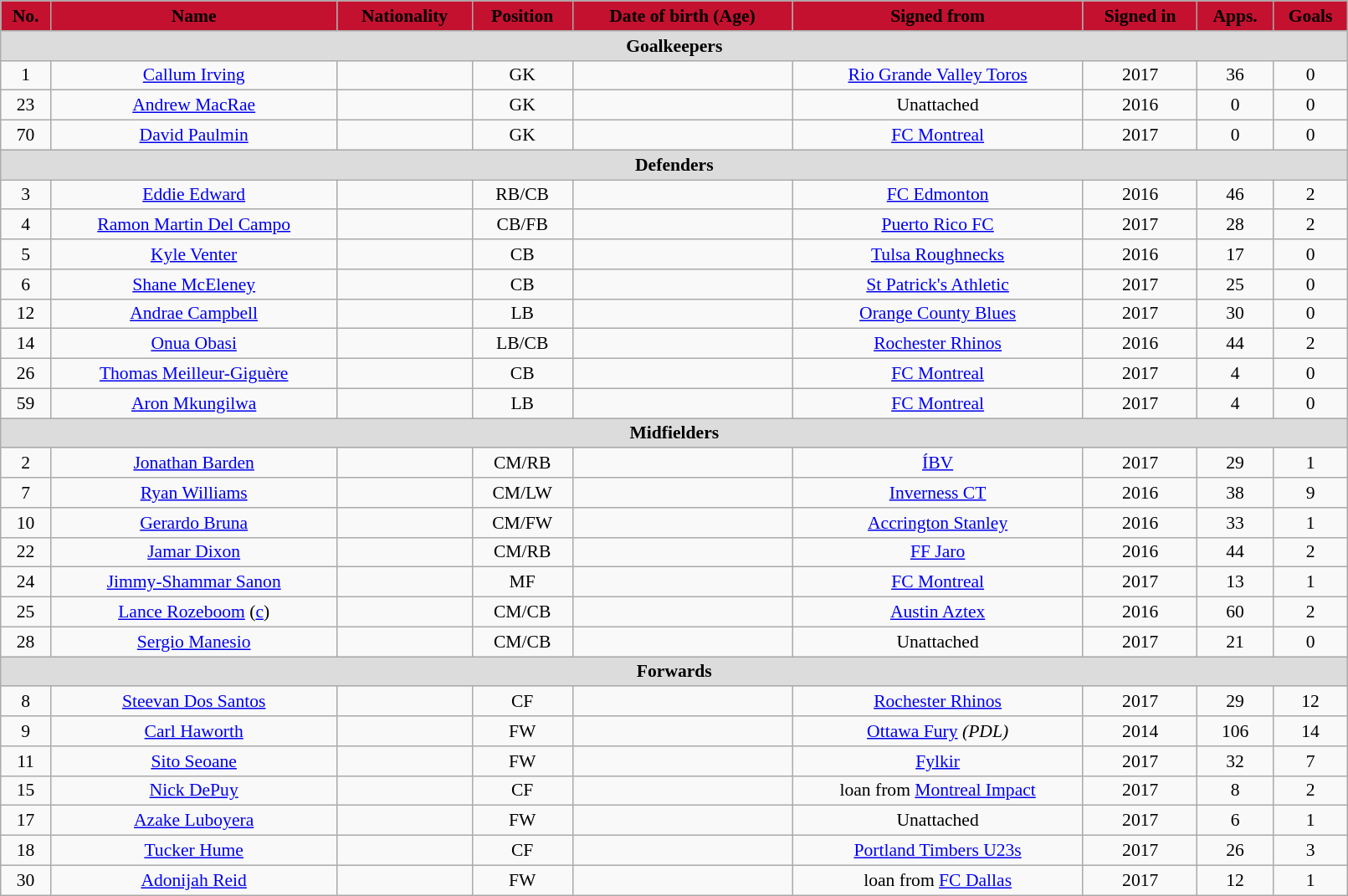<table class="wikitable"  style="text-align:center; font-size:90%; width:85%;">
<tr>
<th style="background:#C4112F; color:#000000; text-align:center;">No.</th>
<th style="background:#C4112F; color:#000000; text-align:center;">Name</th>
<th style="background:#C4112F; color:#000000; text-align:center;">Nationality</th>
<th style="background:#C4112F; color:#000000; text-align:center;">Position</th>
<th style="background:#C4112F; color:#000000; text-align:center;">Date of birth (Age)</th>
<th style="background:#C4112F; color:#000000; text-align:center;">Signed from</th>
<th style="background:#C4112F; color:#000000; text-align:center;">Signed in</th>
<th style="background:#C4112F; color:#000000; text-align:center;">Apps.</th>
<th style="background:#C4112F; color:#000000; text-align:center;">Goals</th>
</tr>
<tr>
<th colspan="9"  style="background:#dcdcdc; text-align:center;">Goalkeepers</th>
</tr>
<tr>
<td>1</td>
<td><a href='#'>Callum Irving</a></td>
<td></td>
<td>GK</td>
<td></td>
<td> <a href='#'>Rio Grande Valley Toros</a></td>
<td>2017</td>
<td>36</td>
<td>0</td>
</tr>
<tr>
<td>23</td>
<td><a href='#'>Andrew MacRae</a></td>
<td></td>
<td>GK</td>
<td></td>
<td>Unattached</td>
<td>2016</td>
<td>0</td>
<td>0</td>
</tr>
<tr>
<td>70</td>
<td><a href='#'>David Paulmin</a></td>
<td> </td>
<td>GK</td>
<td></td>
<td><a href='#'>FC Montreal</a></td>
<td>2017</td>
<td>0</td>
<td>0</td>
</tr>
<tr>
<th colspan="9"  style="background:#dcdcdc; text-align:center;">Defenders</th>
</tr>
<tr>
<td>3</td>
<td><a href='#'>Eddie Edward</a></td>
<td></td>
<td>RB/CB</td>
<td></td>
<td><a href='#'>FC Edmonton</a></td>
<td>2016</td>
<td>46</td>
<td>2</td>
</tr>
<tr>
<td>4</td>
<td><a href='#'>Ramon Martin Del Campo</a></td>
<td> </td>
<td>CB/FB</td>
<td></td>
<td> <a href='#'>Puerto Rico FC</a></td>
<td>2017</td>
<td>28</td>
<td>2</td>
</tr>
<tr>
<td>5</td>
<td><a href='#'>Kyle Venter</a></td>
<td></td>
<td>CB</td>
<td></td>
<td> <a href='#'>Tulsa Roughnecks</a></td>
<td>2016</td>
<td>17</td>
<td>0</td>
</tr>
<tr>
<td>6</td>
<td><a href='#'>Shane McEleney</a></td>
<td> </td>
<td>CB</td>
<td></td>
<td> <a href='#'>St Patrick's Athletic</a></td>
<td>2017</td>
<td>25</td>
<td>0</td>
</tr>
<tr>
<td>12</td>
<td><a href='#'>Andrae Campbell</a></td>
<td> </td>
<td>LB</td>
<td></td>
<td> <a href='#'>Orange County Blues</a></td>
<td>2017</td>
<td>30</td>
<td>0</td>
</tr>
<tr>
<td>14</td>
<td><a href='#'>Onua Obasi</a></td>
<td> </td>
<td>LB/CB</td>
<td></td>
<td> <a href='#'>Rochester Rhinos</a></td>
<td>2016</td>
<td>44</td>
<td>2</td>
</tr>
<tr>
<td>26</td>
<td><a href='#'>Thomas Meilleur-Giguère</a></td>
<td></td>
<td>CB</td>
<td></td>
<td><a href='#'>FC Montreal</a></td>
<td>2017</td>
<td>4</td>
<td>0</td>
</tr>
<tr>
<td>59</td>
<td><a href='#'>Aron Mkungilwa</a></td>
<td> </td>
<td>LB</td>
<td></td>
<td><a href='#'>FC Montreal</a></td>
<td>2017</td>
<td>4</td>
<td>0</td>
</tr>
<tr>
<th colspan="11"  style="background:#dcdcdc; text-align:center;">Midfielders</th>
</tr>
<tr>
<td>2</td>
<td><a href='#'>Jonathan Barden</a></td>
<td></td>
<td>CM/RB</td>
<td></td>
<td> <a href='#'>ÍBV</a></td>
<td>2017</td>
<td>29</td>
<td>1</td>
</tr>
<tr>
<td>7</td>
<td><a href='#'>Ryan Williams</a></td>
<td></td>
<td>CM/LW</td>
<td></td>
<td> <a href='#'>Inverness CT</a></td>
<td>2016</td>
<td>38</td>
<td>9</td>
</tr>
<tr>
<td>10</td>
<td><a href='#'>Gerardo Bruna</a></td>
<td> </td>
<td>CM/FW</td>
<td></td>
<td> <a href='#'>Accrington Stanley</a></td>
<td>2016</td>
<td>33</td>
<td>1</td>
</tr>
<tr>
<td>22</td>
<td><a href='#'>Jamar Dixon</a></td>
<td> </td>
<td>CM/RB</td>
<td></td>
<td> <a href='#'>FF Jaro</a></td>
<td>2016</td>
<td>44</td>
<td>2</td>
</tr>
<tr>
<td>24</td>
<td><a href='#'>Jimmy-Shammar Sanon</a></td>
<td> </td>
<td>MF</td>
<td></td>
<td><a href='#'>FC Montreal</a></td>
<td>2017</td>
<td>13</td>
<td>1</td>
</tr>
<tr>
<td>25</td>
<td><a href='#'>Lance Rozeboom</a> (<a href='#'>c</a>)</td>
<td></td>
<td>CM/CB</td>
<td></td>
<td> <a href='#'>Austin Aztex</a></td>
<td>2016</td>
<td>60</td>
<td>2</td>
</tr>
<tr>
<td>28</td>
<td><a href='#'>Sergio Manesio</a></td>
<td> </td>
<td>CM/CB</td>
<td></td>
<td>Unattached</td>
<td>2017</td>
<td>21</td>
<td>0</td>
</tr>
<tr>
<th colspan="9"  style="background:#dcdcdc; text-align:center;">Forwards</th>
</tr>
<tr>
<td>8</td>
<td><a href='#'>Steevan Dos Santos</a></td>
<td></td>
<td>CF</td>
<td></td>
<td> <a href='#'>Rochester Rhinos</a></td>
<td>2017</td>
<td>29</td>
<td>12</td>
</tr>
<tr>
<td>9</td>
<td><a href='#'>Carl Haworth</a></td>
<td> </td>
<td>FW</td>
<td></td>
<td><a href='#'>Ottawa Fury</a> <em>(PDL)</em></td>
<td>2014</td>
<td>106</td>
<td>14</td>
</tr>
<tr>
<td>11</td>
<td><a href='#'>Sito Seoane</a></td>
<td> </td>
<td>FW</td>
<td></td>
<td> <a href='#'>Fylkir</a></td>
<td>2017</td>
<td>32</td>
<td>7</td>
</tr>
<tr>
<td>15</td>
<td><a href='#'>Nick DePuy</a></td>
<td></td>
<td>CF</td>
<td></td>
<td>loan from <a href='#'>Montreal Impact</a></td>
<td>2017</td>
<td>8</td>
<td>2</td>
</tr>
<tr>
<td>17</td>
<td><a href='#'>Azake Luboyera</a></td>
<td></td>
<td>FW</td>
<td></td>
<td>Unattached</td>
<td>2017</td>
<td>6</td>
<td>1</td>
</tr>
<tr>
<td>18</td>
<td><a href='#'>Tucker Hume</a></td>
<td></td>
<td>CF</td>
<td></td>
<td> <a href='#'>Portland Timbers U23s</a></td>
<td>2017</td>
<td>26</td>
<td>3</td>
</tr>
<tr>
<td>30</td>
<td><a href='#'>Adonijah Reid</a></td>
<td> </td>
<td>FW</td>
<td></td>
<td>loan from  <a href='#'>FC Dallas</a></td>
<td>2017</td>
<td>12</td>
<td>1</td>
</tr>
</table>
